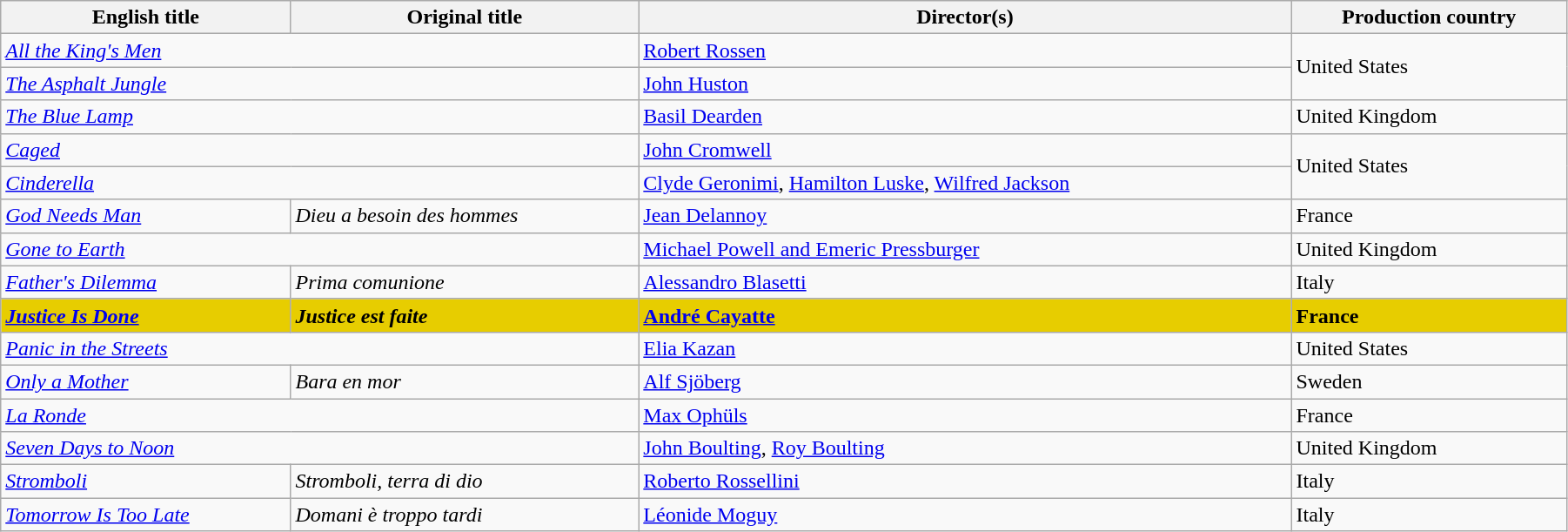<table class="wikitable" width="95%">
<tr>
<th>English title</th>
<th>Original title</th>
<th>Director(s)</th>
<th>Production country</th>
</tr>
<tr>
<td colspan="2"><em><a href='#'>All the King's Men</a></em></td>
<td><a href='#'>Robert Rossen</a></td>
<td rowspan="2">United States</td>
</tr>
<tr>
<td colspan="2"><em><a href='#'>The Asphalt Jungle</a></em></td>
<td><a href='#'>John Huston</a></td>
</tr>
<tr>
<td colspan="2"><em><a href='#'>The Blue Lamp</a></em></td>
<td><a href='#'>Basil Dearden</a></td>
<td>United Kingdom</td>
</tr>
<tr>
<td colspan="2"><em><a href='#'>Caged</a></em></td>
<td><a href='#'>John Cromwell</a></td>
<td rowspan="2">United States</td>
</tr>
<tr>
<td colspan="2"><em><a href='#'>Cinderella</a></em></td>
<td><a href='#'>Clyde Geronimi</a>, <a href='#'>Hamilton Luske</a>, <a href='#'>Wilfred Jackson</a></td>
</tr>
<tr>
<td><em><a href='#'>God Needs Man</a></em></td>
<td><em>Dieu a besoin des hommes</em></td>
<td><a href='#'>Jean Delannoy</a></td>
<td>France</td>
</tr>
<tr>
<td colspan="2"><em><a href='#'>Gone to Earth</a></em></td>
<td><a href='#'>Michael Powell and Emeric Pressburger</a></td>
<td>United Kingdom</td>
</tr>
<tr>
<td><em><a href='#'>Father's Dilemma</a></em></td>
<td><em>Prima comunione</em></td>
<td><a href='#'>Alessandro Blasetti</a></td>
<td>Italy</td>
</tr>
<tr style="background:#E7CD00;">
<td><strong><em><a href='#'>Justice Is Done</a></em></strong></td>
<td><strong><em>Justice est faite</em></strong></td>
<td><strong><a href='#'>André Cayatte</a></strong></td>
<td><strong>France</strong></td>
</tr>
<tr>
<td colspan="2"><em><a href='#'>Panic in the Streets</a></em></td>
<td><a href='#'>Elia Kazan</a></td>
<td>United States</td>
</tr>
<tr>
<td><em><a href='#'>Only a Mother</a></em></td>
<td><em>Bara en mor</em></td>
<td><a href='#'>Alf Sjöberg</a></td>
<td>Sweden</td>
</tr>
<tr>
<td colspan="2"><em><a href='#'>La Ronde</a></em></td>
<td><a href='#'>Max Ophüls</a></td>
<td>France</td>
</tr>
<tr>
<td colspan="2"><em><a href='#'>Seven Days to Noon</a></em></td>
<td><a href='#'>John Boulting</a>, <a href='#'>Roy Boulting</a></td>
<td>United Kingdom</td>
</tr>
<tr>
<td><em><a href='#'>Stromboli</a></em></td>
<td><em>Stromboli, terra di dio</em></td>
<td><a href='#'>Roberto Rossellini</a></td>
<td>Italy</td>
</tr>
<tr>
<td><em><a href='#'>Tomorrow Is Too Late</a></em></td>
<td><em>Domani è troppo tardi</em></td>
<td><a href='#'>Léonide Moguy</a></td>
<td>Italy</td>
</tr>
</table>
